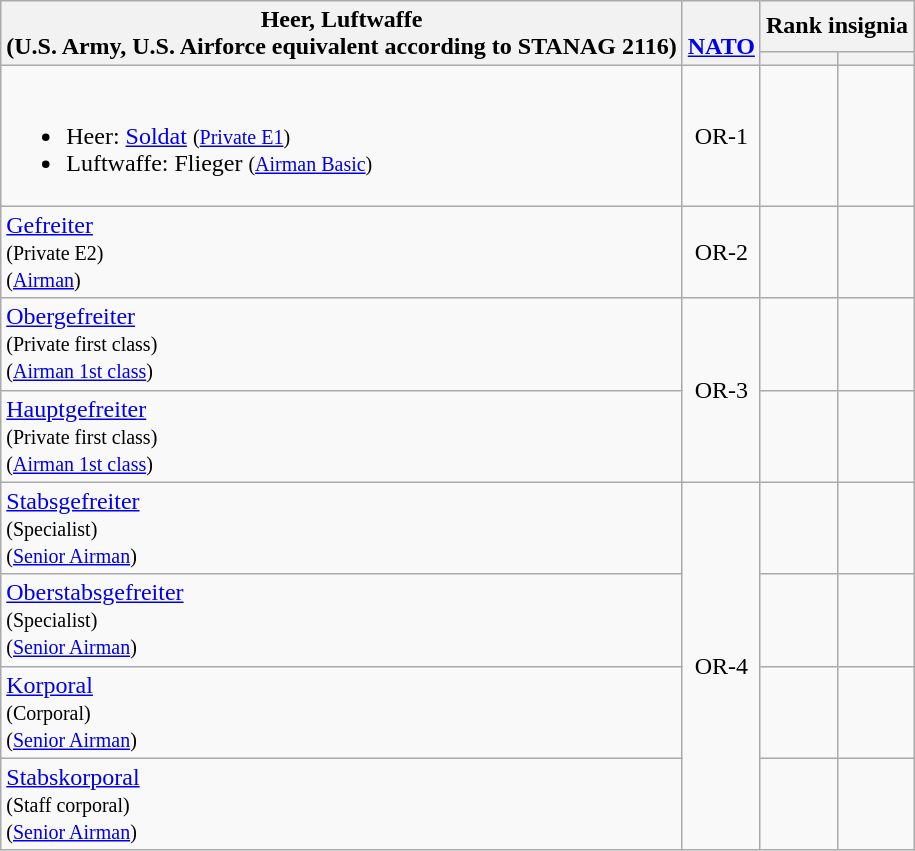<table class="wikitable">
<tr>
<th rowspan="2">Heer, Luftwaffe <br>(U.S. Army, U.S. Airforce equivalent according to STANAG 2116)</th>
<th rowspan="2"><br><a href='#'>NATO</a></th>
<th colspan="2">Rank insignia</th>
</tr>
<tr>
<th></th>
<th></th>
</tr>
<tr>
<td><br><ul><li>Heer: <a href='#'>Soldat</a> <small>(<a href='#'>Private E1</a>)</small></li><li>Luftwaffe: Flieger <small>(<a href='#'>Airman Basic</a>)</small></li></ul></td>
<td align="center">OR-1</td>
<td align="center"></td>
<td align="center"></td>
</tr>
<tr>
<td><a href='#'>Gefreiter</a><br><small>(Private E2) <br> (<a href='#'>Airman</a>) </small></td>
<td align="center" rowspan="1">OR-2</td>
<td align="center"></td>
<td align="center"></td>
</tr>
<tr>
<td><a href='#'>Obergefreiter</a><br><small>(Private first class) <br> (<a href='#'>Airman 1st class</a>)</small></td>
<td align="center" rowspan="2">OR-3</td>
<td align="center"></td>
<td align="center"></td>
</tr>
<tr>
<td><a href='#'>Hauptgefreiter</a><br><small>(Private first class) <br> (<a href='#'>Airman 1st class</a>)</small></td>
<td align="center"></td>
<td align="center"></td>
</tr>
<tr>
<td><a href='#'>Stabsgefreiter</a><br><small>(Specialist)<br>  (<a href='#'>Senior Airman</a>)</small></td>
<td align="center" rowspan="4">OR-4</td>
<td align="center"></td>
<td align="center"></td>
</tr>
<tr>
<td><a href='#'>Oberstabsgefreiter</a><br><small>(Specialist)<br>  (<a href='#'>Senior Airman</a>)</small></td>
<td align="center"></td>
<td align="center"></td>
</tr>
<tr>
<td><a href='#'>Korporal</a><br><small>(Corporal) <br> (<a href='#'>Senior Airman</a>)</small></td>
<td align="center"></td>
<td align="center"></td>
</tr>
<tr>
<td><a href='#'>Stabskorporal</a><br><small>(Staff corporal)<br>  (<a href='#'>Senior Airman</a>)</small></td>
<td align="center"></td>
<td align="center"></td>
</tr>
</table>
